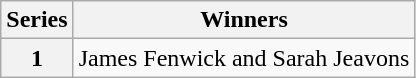<table class="wikitable">
<tr>
<th>Series</th>
<th>Winners</th>
</tr>
<tr>
<th>1</th>
<td>James Fenwick and Sarah Jeavons</td>
</tr>
</table>
